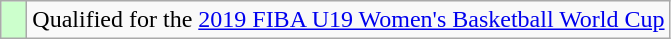<table class="wikitable">
<tr>
<td width=10px bgcolor="#ccffcc"></td>
<td>Qualified for the <a href='#'>2019 FIBA U19 Women's Basketball World Cup</a></td>
</tr>
</table>
